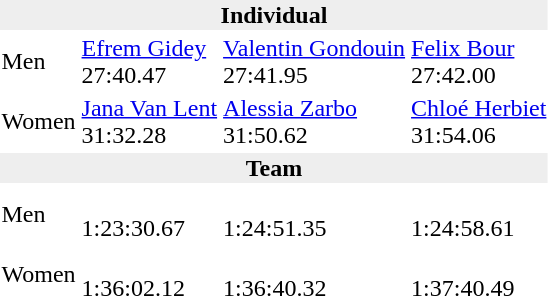<table>
<tr>
<td colspan=4 bgcolor=#eeeeee style=text-align:center;><strong>Individual</strong></td>
</tr>
<tr>
<td>Men</td>
<td> <a href='#'>Efrem Gidey</a><br>27:40.47</td>
<td> <a href='#'>Valentin Gondouin</a><br>27:41.95</td>
<td> <a href='#'>Felix Bour</a><br>27:42.00</td>
</tr>
<tr>
<td>Women</td>
<td> <a href='#'>Jana Van Lent</a><br>31:32.28</td>
<td> <a href='#'>Alessia Zarbo</a><br>31:50.62</td>
<td> <a href='#'>Chloé Herbiet</a><br>31:54.06</td>
</tr>
<tr>
<td colspan=4 bgcolor=#eeeeee style=text-align:center;><strong>Team</strong></td>
</tr>
<tr>
<td>Men</td>
<td> <br> 1:23:30.67</td>
<td> <br> 1:24:51.35</td>
<td> <br> 1:24:58.61</td>
</tr>
<tr>
<td>Women</td>
<td> <br> 1:36:02.12</td>
<td> <br> 1:36:40.32</td>
<td> <br> 1:37:40.49</td>
</tr>
</table>
